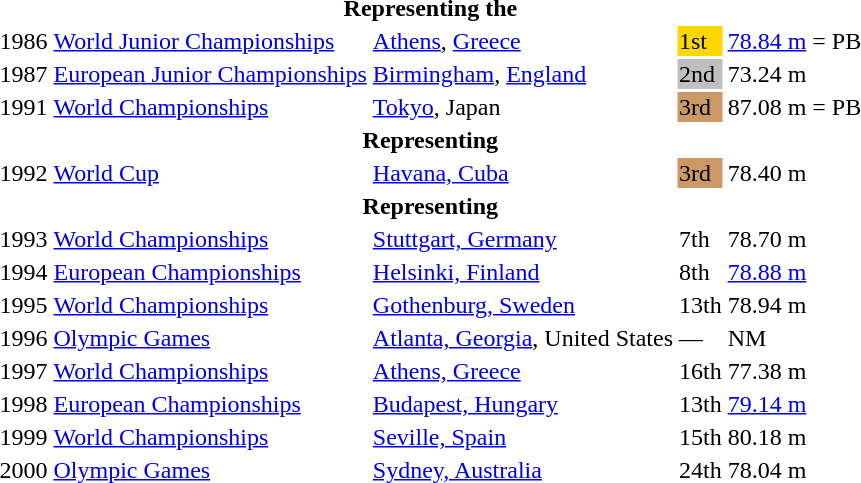<table>
<tr>
<th colspan="5">Representing the </th>
</tr>
<tr>
<td>1986</td>
<td><a href='#'>World Junior Championships</a></td>
<td><a href='#'>Athens</a>, <a href='#'>Greece</a></td>
<td bgcolor="gold">1st</td>
<td><a href='#'>78.84 m</a> = PB</td>
</tr>
<tr>
<td>1987</td>
<td><a href='#'>European Junior Championships</a></td>
<td><a href='#'>Birmingham</a>, <a href='#'>England</a></td>
<td bgcolor="silver">2nd</td>
<td>73.24 m</td>
</tr>
<tr>
<td>1991</td>
<td><a href='#'>World Championships</a></td>
<td><a href='#'>Tokyo</a>, Japan</td>
<td bgcolor="cc9966">3rd</td>
<td>87.08 m = PB</td>
</tr>
<tr>
<th colspan="5">Representing </th>
</tr>
<tr>
<td>1992</td>
<td><a href='#'>World Cup</a></td>
<td><a href='#'>Havana, Cuba</a></td>
<td bgcolor="cc9966">3rd</td>
<td>78.40 m</td>
</tr>
<tr>
<th colspan="5">Representing </th>
</tr>
<tr>
<td>1993</td>
<td><a href='#'>World Championships</a></td>
<td><a href='#'>Stuttgart, Germany</a></td>
<td>7th</td>
<td>78.70 m</td>
</tr>
<tr>
<td>1994</td>
<td><a href='#'>European Championships</a></td>
<td><a href='#'>Helsinki, Finland</a></td>
<td>8th</td>
<td><a href='#'>78.88 m</a></td>
</tr>
<tr>
<td>1995</td>
<td><a href='#'>World Championships</a></td>
<td><a href='#'>Gothenburg, Sweden</a></td>
<td>13th</td>
<td>78.94 m</td>
</tr>
<tr>
<td>1996</td>
<td><a href='#'>Olympic Games</a></td>
<td><a href='#'>Atlanta, Georgia</a>, United States</td>
<td>—</td>
<td>NM</td>
</tr>
<tr>
<td>1997</td>
<td><a href='#'>World Championships</a></td>
<td><a href='#'>Athens, Greece</a></td>
<td>16th</td>
<td>77.38 m</td>
</tr>
<tr>
<td>1998</td>
<td><a href='#'>European Championships</a></td>
<td><a href='#'>Budapest, Hungary</a></td>
<td>13th</td>
<td><a href='#'>79.14 m</a></td>
</tr>
<tr>
<td>1999</td>
<td><a href='#'>World Championships</a></td>
<td><a href='#'>Seville, Spain</a></td>
<td>15th</td>
<td>80.18 m</td>
</tr>
<tr>
<td>2000</td>
<td><a href='#'>Olympic Games</a></td>
<td><a href='#'>Sydney, Australia</a></td>
<td>24th</td>
<td>78.04 m</td>
</tr>
</table>
